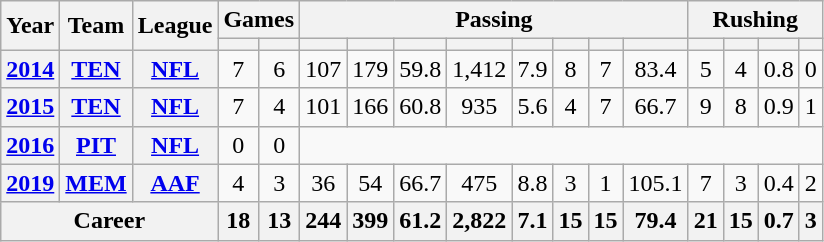<table class="wikitable" style="text-align:center;">
<tr>
<th rowspan="2">Year</th>
<th rowspan="2">Team</th>
<th rowspan="2">League</th>
<th colspan="2">Games</th>
<th colspan="8">Passing</th>
<th colspan="4">Rushing</th>
</tr>
<tr>
<th></th>
<th></th>
<th></th>
<th></th>
<th></th>
<th></th>
<th></th>
<th></th>
<th></th>
<th></th>
<th></th>
<th></th>
<th></th>
<th></th>
</tr>
<tr>
<th><a href='#'>2014</a></th>
<th><a href='#'>TEN</a></th>
<th><a href='#'>NFL</a></th>
<td>7</td>
<td>6</td>
<td>107</td>
<td>179</td>
<td>59.8</td>
<td>1,412</td>
<td>7.9</td>
<td>8</td>
<td>7</td>
<td>83.4</td>
<td>5</td>
<td>4</td>
<td>0.8</td>
<td>0</td>
</tr>
<tr>
<th><a href='#'>2015</a></th>
<th><a href='#'>TEN</a></th>
<th><a href='#'>NFL</a></th>
<td>7</td>
<td>4</td>
<td>101</td>
<td>166</td>
<td>60.8</td>
<td>935</td>
<td>5.6</td>
<td>4</td>
<td>7</td>
<td>66.7</td>
<td>9</td>
<td>8</td>
<td>0.9</td>
<td>1</td>
</tr>
<tr>
<th><a href='#'>2016</a></th>
<th><a href='#'>PIT</a></th>
<th><a href='#'>NFL</a></th>
<td>0</td>
<td>0</td>
<td colspan="12"></td>
</tr>
<tr>
<th><a href='#'>2019</a></th>
<th><a href='#'>MEM</a></th>
<th><a href='#'>AAF</a></th>
<td>4</td>
<td>3</td>
<td>36</td>
<td>54</td>
<td>66.7</td>
<td>475</td>
<td>8.8</td>
<td>3</td>
<td>1</td>
<td>105.1</td>
<td>7</td>
<td>3</td>
<td>0.4</td>
<td>2</td>
</tr>
<tr>
<th colspan="3">Career</th>
<th>18</th>
<th>13</th>
<th>244</th>
<th>399</th>
<th>61.2</th>
<th>2,822</th>
<th>7.1</th>
<th>15</th>
<th>15</th>
<th>79.4</th>
<th>21</th>
<th>15</th>
<th>0.7</th>
<th>3</th>
</tr>
</table>
